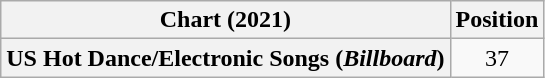<table class="wikitable plainrowheaders" style="text-align:center">
<tr>
<th scope="col">Chart (2021)</th>
<th scope="col">Position</th>
</tr>
<tr>
<th scope="row">US Hot Dance/Electronic Songs (<em>Billboard</em>)</th>
<td>37</td>
</tr>
</table>
